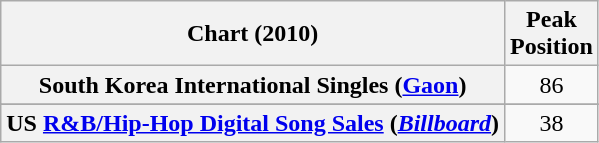<table class="wikitable sortable plainrowheaders" style="text-align:center">
<tr>
<th align="center">Chart (2010)</th>
<th align="center">Peak<br> Position</th>
</tr>
<tr>
<th scope="row">South Korea International Singles (<a href='#'>Gaon</a>)</th>
<td align="center">86</td>
</tr>
<tr>
</tr>
<tr>
<th scope="row">US <a href='#'>R&B/Hip-Hop Digital Song Sales</a> (<em><a href='#'>Billboard</a></em>)</th>
<td style="text-align:center;">38</td>
</tr>
</table>
